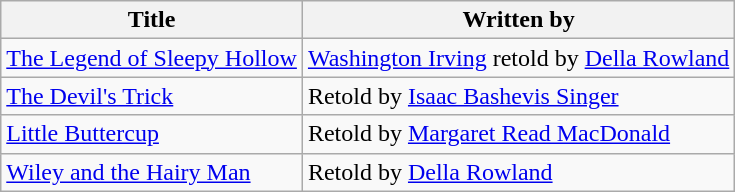<table class="wikitable">
<tr>
<th>Title</th>
<th>Written by</th>
</tr>
<tr>
<td><a href='#'>The Legend of Sleepy Hollow</a></td>
<td><a href='#'>Washington Irving</a> retold by <a href='#'>Della Rowland</a></td>
</tr>
<tr>
<td><a href='#'>The Devil's Trick</a></td>
<td>Retold by <a href='#'>Isaac Bashevis Singer</a></td>
</tr>
<tr>
<td><a href='#'>Little Buttercup</a></td>
<td>Retold by <a href='#'>Margaret Read MacDonald</a></td>
</tr>
<tr>
<td><a href='#'>Wiley and the Hairy Man</a></td>
<td>Retold by <a href='#'>Della Rowland</a></td>
</tr>
</table>
